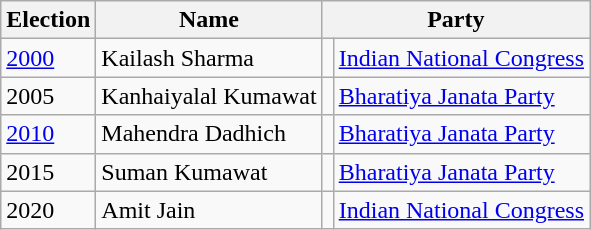<table class="wikitable sortable">
<tr>
<th>Election</th>
<th>Name</th>
<th colspan="2">Party</th>
</tr>
<tr>
<td><a href='#'>2000</a></td>
<td>Kailash Sharma</td>
<td></td>
<td><a href='#'>Indian National Congress</a></td>
</tr>
<tr>
<td>2005</td>
<td>Kanhaiyalal Kumawat</td>
<td></td>
<td><a href='#'>Bharatiya Janata Party</a></td>
</tr>
<tr>
<td><a href='#'>2010</a></td>
<td>Mahendra Dadhich</td>
<td></td>
<td><a href='#'>Bharatiya Janata Party</a></td>
</tr>
<tr>
<td>2015</td>
<td>Suman Kumawat</td>
<td></td>
<td><a href='#'>Bharatiya Janata Party</a></td>
</tr>
<tr>
<td>2020</td>
<td>Amit Jain</td>
<td></td>
<td><a href='#'>Indian National Congress</a></td>
</tr>
</table>
